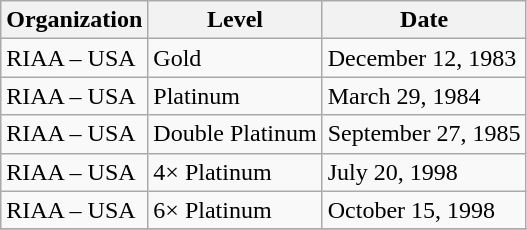<table class="wikitable">
<tr>
<th align="left">Organization</th>
<th align="left">Level</th>
<th align="left">Date</th>
</tr>
<tr>
<td align="left">RIAA – USA</td>
<td align="left">Gold</td>
<td align="left">December 12, 1983</td>
</tr>
<tr>
<td align="left">RIAA – USA</td>
<td align="left">Platinum</td>
<td align="left">March 29, 1984</td>
</tr>
<tr>
<td align="left">RIAA – USA</td>
<td align="left">Double Platinum</td>
<td align="left">September 27, 1985</td>
</tr>
<tr>
<td align="left">RIAA – USA</td>
<td align="left">4× Platinum</td>
<td align="left">July 20, 1998</td>
</tr>
<tr>
<td align="left">RIAA – USA</td>
<td align="left">6× Platinum</td>
<td align="left">October 15, 1998</td>
</tr>
<tr>
</tr>
</table>
